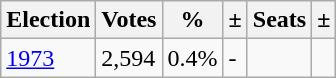<table class="wikitable">
<tr>
<th>Election</th>
<th>Votes</th>
<th>%</th>
<th>±</th>
<th>Seats</th>
<th>±</th>
</tr>
<tr>
<td><a href='#'>1973</a></td>
<td>2,594</td>
<td>0.4%</td>
<td><em>-</em></td>
<td></td>
<td></td>
</tr>
</table>
